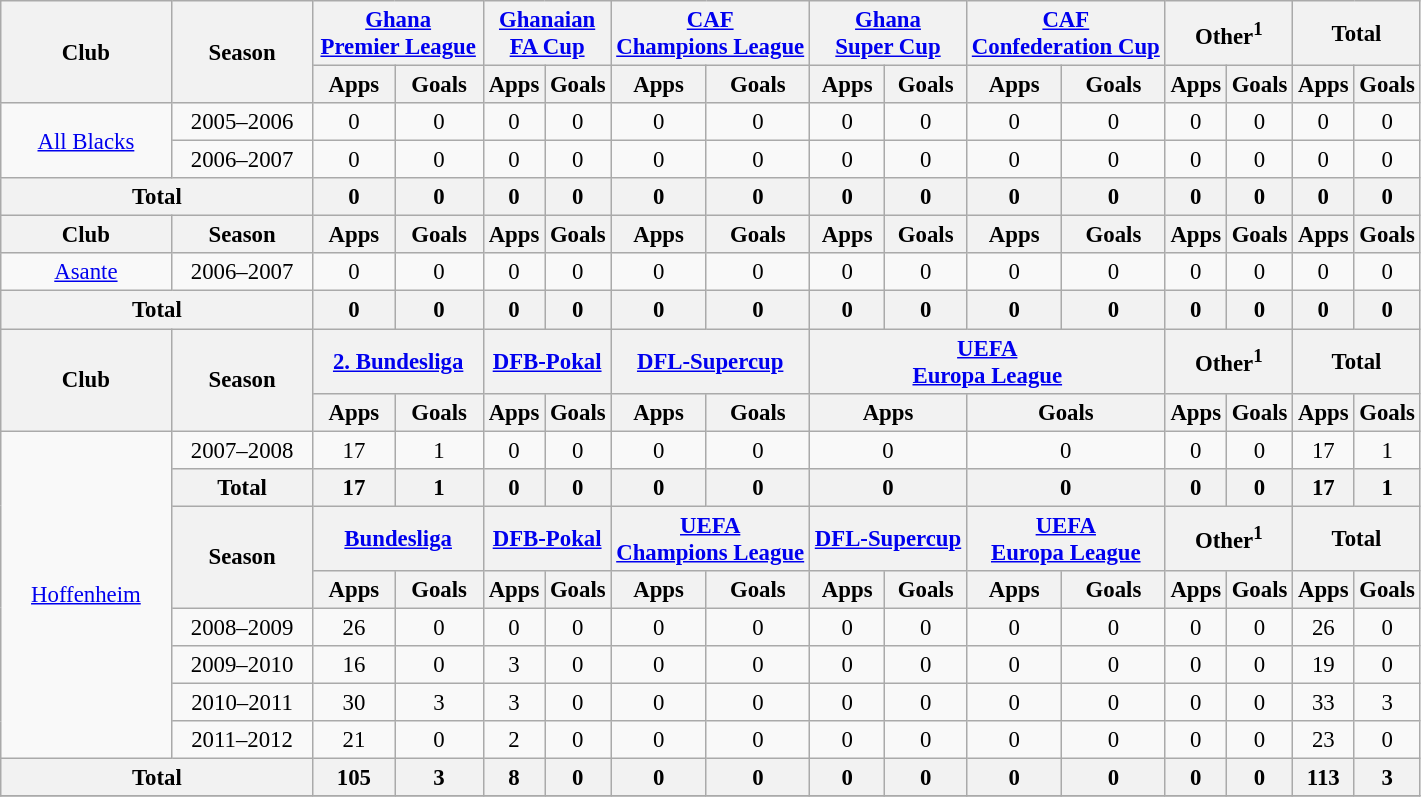<table class="wikitable" style="font-size:95%; text-align: center;">
<tr>
<th rowspan="2" width=12%>Club</th>
<th rowspan="2" width=10%>Season</th>
<th colspan="2" width=12%><a href='#'>Ghana<br> Premier League</a></th>
<th colspan="2"><a href='#'>Ghanaian<br> FA Cup</a></th>
<th colspan="2"><a href='#'>CAF<br> Champions League</a></th>
<th colspan="2"><a href='#'>Ghana<br> Super Cup</a></th>
<th colspan="2"><a href='#'>CAF<br> Confederation Cup</a></th>
<th colspan="2">Other<sup><span>1</span></sup></th>
<th colspan="4">Total</th>
</tr>
<tr>
<th>Apps</th>
<th>Goals</th>
<th>Apps</th>
<th>Goals</th>
<th>Apps</th>
<th>Goals</th>
<th>Apps</th>
<th>Goals</th>
<th>Apps</th>
<th>Goals</th>
<th>Apps</th>
<th>Goals</th>
<th>Apps</th>
<th>Goals</th>
</tr>
<tr>
<td rowspan="2" valign="center"><a href='#'>All Blacks</a></td>
<td>2005–2006</td>
<td>0</td>
<td>0</td>
<td>0</td>
<td>0</td>
<td>0</td>
<td>0</td>
<td>0</td>
<td>0</td>
<td>0</td>
<td>0</td>
<td>0</td>
<td>0</td>
<td>0</td>
<td>0</td>
</tr>
<tr>
<td>2006–2007</td>
<td>0</td>
<td>0</td>
<td>0</td>
<td>0</td>
<td>0</td>
<td>0</td>
<td>0</td>
<td>0</td>
<td>0</td>
<td>0</td>
<td>0</td>
<td>0</td>
<td>0</td>
<td>0</td>
</tr>
<tr>
<th colspan="2">Total</th>
<th>0</th>
<th>0</th>
<th>0</th>
<th>0</th>
<th>0</th>
<th>0</th>
<th>0</th>
<th>0</th>
<th>0</th>
<th>0</th>
<th>0</th>
<th>0</th>
<th>0</th>
<th>0</th>
</tr>
<tr>
<th rowspan="1">Club</th>
<th rowspan="1">Season</th>
<th colspan="1">Apps</th>
<th colspan="1">Goals</th>
<th colspan="1">Apps</th>
<th colspan="1">Goals</th>
<th colspan="1">Apps</th>
<th colspan="1">Goals</th>
<th colspan="1">Apps</th>
<th colspan="1">Goals</th>
<th colspan="1">Apps</th>
<th colspan="1">Goals</th>
<th colspan="1">Apps</th>
<th colspan="1">Goals</th>
<th colspan="1">Apps</th>
<th colspan="1">Goals</th>
</tr>
<tr>
<td rowspan="1" valign="center"><a href='#'>Asante</a></td>
<td>2006–2007</td>
<td>0</td>
<td>0</td>
<td>0</td>
<td>0</td>
<td>0</td>
<td>0</td>
<td>0</td>
<td>0</td>
<td>0</td>
<td>0</td>
<td>0</td>
<td>0</td>
<td>0</td>
<td>0</td>
</tr>
<tr>
<th colspan="2">Total</th>
<th>0</th>
<th>0</th>
<th>0</th>
<th>0</th>
<th>0</th>
<th>0</th>
<th>0</th>
<th>0</th>
<th>0</th>
<th>0</th>
<th>0</th>
<th>0</th>
<th>0</th>
<th>0</th>
</tr>
<tr>
<th rowspan="2">Club</th>
<th rowspan="2">Season</th>
<th colspan="2"><a href='#'>2. Bundesliga</a></th>
<th colspan="2"><a href='#'>DFB-Pokal</a></th>
<th colspan="2"><a href='#'>DFL-Supercup</a></th>
<th colspan="4"><a href='#'>UEFA<br> Europa League</a></th>
<th colspan="2">Other<sup><span>1</span></sup></th>
<th colspan="4">Total</th>
</tr>
<tr>
<th colspan="1">Apps</th>
<th colspan="1">Goals</th>
<th colspan="1">Apps</th>
<th colspan="1">Goals</th>
<th colspan="1">Apps</th>
<th colspan="1">Goals</th>
<th colspan="2">Apps</th>
<th colspan="2">Goals</th>
<th colspan="1">Apps</th>
<th colspan="1">Goals</th>
<th colspan="1">Apps</th>
<th colspan="1">Goals</th>
</tr>
<tr>
<td rowspan="8" valign="center"><a href='#'>Hoffenheim</a></td>
<td>2007–2008</td>
<td>17</td>
<td>1</td>
<td>0</td>
<td>0</td>
<td>0</td>
<td>0</td>
<td colspan="2">0</td>
<td colspan="2">0</td>
<td>0</td>
<td>0</td>
<td>17</td>
<td>1</td>
</tr>
<tr>
<th colspan="1">Total</th>
<th colspan="1">17</th>
<th colspan="1">1</th>
<th colspan="1">0</th>
<th colspan="1">0</th>
<th colspan="1">0</th>
<th colspan="1">0</th>
<th colspan="2">0</th>
<th colspan="2">0</th>
<th colspan="1">0</th>
<th colspan="1">0</th>
<th colspan="1">17</th>
<th colspan="1">1</th>
</tr>
<tr>
<th rowspan="2">Season</th>
<th colspan="2"><a href='#'>Bundesliga</a></th>
<th colspan="2"><a href='#'>DFB-Pokal</a></th>
<th colspan="2"><a href='#'>UEFA<br> Champions League</a></th>
<th colspan="2"><a href='#'>DFL-Supercup</a></th>
<th colspan="2"><a href='#'>UEFA<br> Europa League</a></th>
<th colspan="2">Other<sup><span>1</span></sup></th>
<th colspan="4">Total</th>
</tr>
<tr>
<th colspan="1">Apps</th>
<th colspan="1">Goals</th>
<th colspan="1">Apps</th>
<th colspan="1">Goals</th>
<th colspan="1">Apps</th>
<th colspan="1">Goals</th>
<th colspan="1">Apps</th>
<th colspan="1">Goals</th>
<th colspan="1">Apps</th>
<th colspan="1">Goals</th>
<th colspan="1">Apps</th>
<th colspan="1">Goals</th>
<th colspan="1">Apps</th>
<th colspan="1">Goals</th>
</tr>
<tr>
<td>2008–2009</td>
<td>26</td>
<td>0</td>
<td>0</td>
<td>0</td>
<td>0</td>
<td>0</td>
<td>0</td>
<td>0</td>
<td>0</td>
<td>0</td>
<td>0</td>
<td>0</td>
<td>26</td>
<td>0</td>
</tr>
<tr>
<td>2009–2010</td>
<td>16</td>
<td>0</td>
<td>3</td>
<td>0</td>
<td>0</td>
<td>0</td>
<td>0</td>
<td>0</td>
<td>0</td>
<td>0</td>
<td>0</td>
<td>0</td>
<td>19</td>
<td>0</td>
</tr>
<tr>
<td>2010–2011</td>
<td>30</td>
<td>3</td>
<td>3</td>
<td>0</td>
<td>0</td>
<td>0</td>
<td>0</td>
<td>0</td>
<td>0</td>
<td>0</td>
<td>0</td>
<td>0</td>
<td>33</td>
<td>3</td>
</tr>
<tr>
<td>2011–2012</td>
<td>21</td>
<td>0</td>
<td>2</td>
<td>0</td>
<td>0</td>
<td>0</td>
<td>0</td>
<td>0</td>
<td>0</td>
<td>0</td>
<td>0</td>
<td>0</td>
<td>23</td>
<td>0</td>
</tr>
<tr>
<th colspan="2">Total</th>
<th>105</th>
<th>3</th>
<th>8</th>
<th>0</th>
<th>0</th>
<th>0</th>
<th>0</th>
<th>0</th>
<th>0</th>
<th>0</th>
<th>0</th>
<th>0</th>
<th>113</th>
<th>3</th>
</tr>
<tr>
</tr>
</table>
